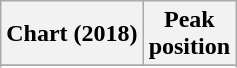<table class="wikitable sortable plainrowheaders" style="text-align:center">
<tr>
<th scope="col">Chart (2018)</th>
<th scope="col">Peak<br>position</th>
</tr>
<tr>
</tr>
<tr>
</tr>
</table>
